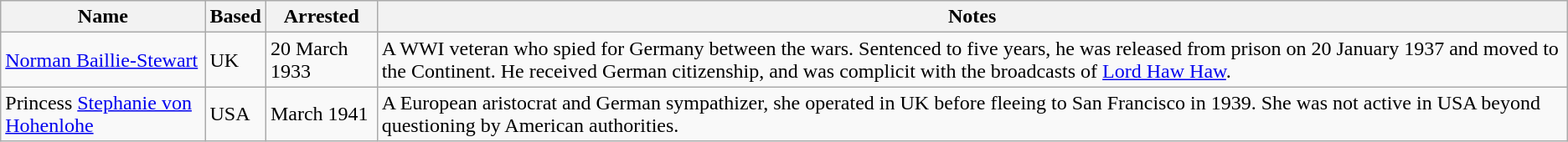<table class="wikitable sortable" style="font-size: 100%;">
<tr>
<th>Name</th>
<th>Based</th>
<th>Arrested</th>
<th>Notes</th>
</tr>
<tr>
<td><a href='#'>Norman Baillie-Stewart</a></td>
<td>UK</td>
<td>20 March 1933</td>
<td>A WWI veteran who spied for Germany between the wars.  Sentenced to five years, he was released from prison on 20 January 1937 and moved to the Continent.  He received German citizenship, and was complicit with the broadcasts of <a href='#'>Lord Haw Haw</a>.</td>
</tr>
<tr>
<td>Princess <a href='#'>Stephanie von Hohenlohe</a></td>
<td>USA</td>
<td>March 1941</td>
<td>A European aristocrat and German sympathizer, she operated in UK before fleeing to San Francisco in 1939.  She was not active in USA beyond questioning by American authorities.</td>
</tr>
</table>
